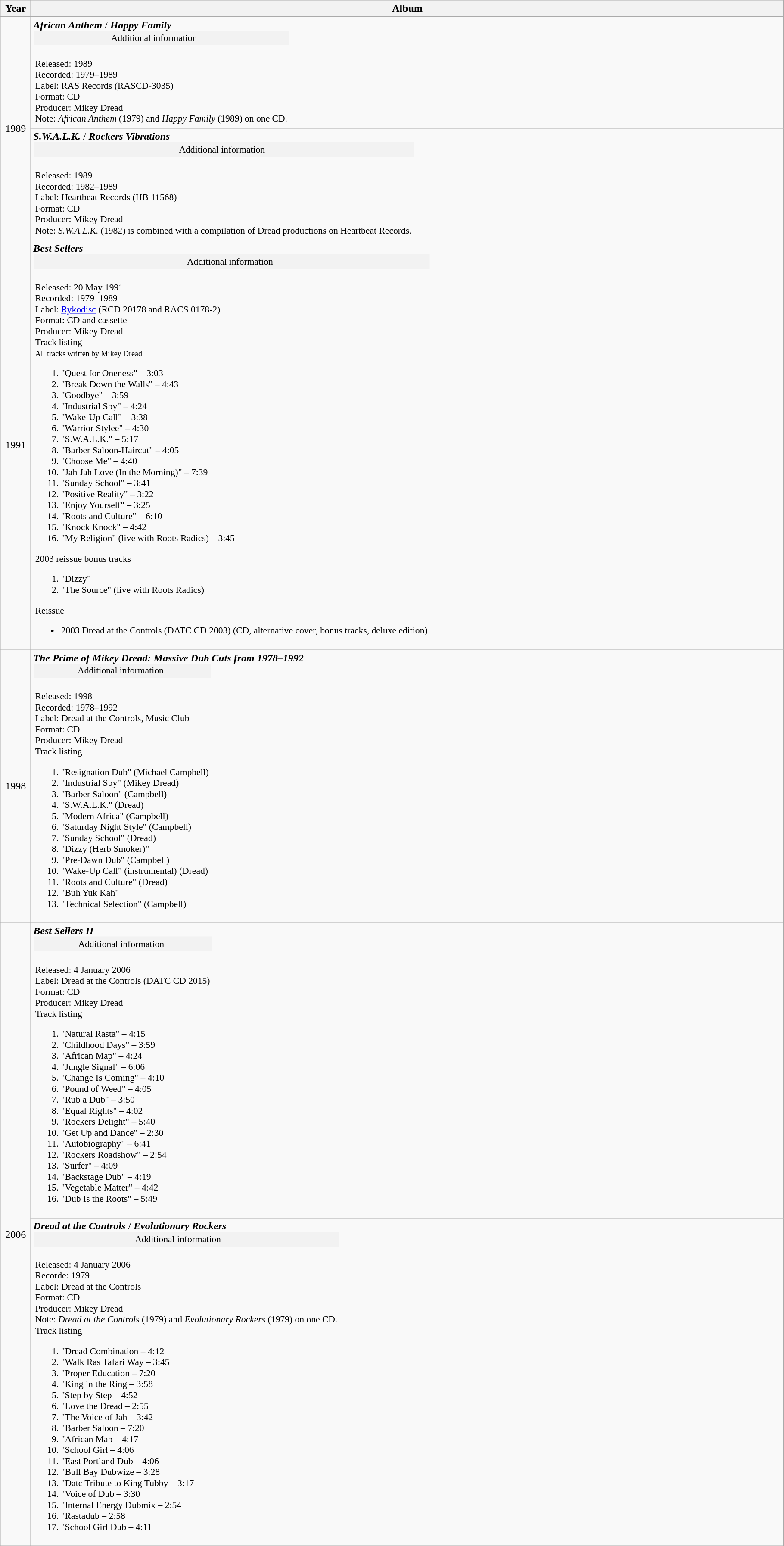<table class="wikitable" style="width:96%;">
<tr>
<th style="width:40px;">Year</th>
<th>Album</th>
</tr>
<tr>
<td rowspan="2" style="text-align:center;">1989</td>
<td><strong><em>African Anthem</em></strong> / <strong><em>Happy Family</em></strong><br><table class="wikitable collapsible collapsed" style="font-size:90%; margin:0; padding:0; border:transparent none;">
<tr>
<th style="border:transparent none; font-weight:normal;">      Additional information            </th>
</tr>
<tr>
<td style="border:transparent none;"><br>Released: 1989 <br>
Recorded: 1979–1989 <br>
Label: RAS Records (RASCD-3035) <br>
Format: CD <br>
Producer: Mikey Dread <br>
Note: <em>African Anthem</em> (1979) and <em>Happy Family</em> (1989) on one CD. <br></td>
</tr>
</table>
</td>
</tr>
<tr>
<td><strong><em>S.W.A.L.K.</em></strong> / <strong><em>Rockers Vibrations</em></strong><br><table class="wikitable collapsible collapsed" style="font-size:90%; margin:0; padding:0; border:transparent none;">
<tr>
<th style="border:transparent none; font-weight:normal;">      Additional information       </th>
</tr>
<tr>
<td style="border:transparent none;"><br>Released: 1989 <br>
Recorded: 1982–1989 <br>
Label: Heartbeat Records (HB 11568) <br>
Format: CD <br>
Producer: Mikey Dread <br>
Note: <em>S.W.A.L.K.</em> (1982) is combined with a compilation of Dread productions on Heartbeat Records. <br></td>
</tr>
</table>
</td>
</tr>
<tr>
<td style="text-align:center;">1991</td>
<td><strong><em>Best Sellers</em></strong><br><table class="wikitable collapsible collapsed" style="font-size:90%; margin:0; padding:0; border:transparent none;">
<tr>
<th style="border:transparent none; font-weight:normal;">      Additional information       </th>
</tr>
<tr>
<td style="border:transparent none;"><br>Released: 20 May 1991 <br>
Recorded: 1979–1989 <br>
Label: <a href='#'>Rykodisc</a> (RCD 20178 and RACS 0178-2)<br>
Format: CD and cassette <br>
Producer: Mikey Dread <br>
Track listing <br>
<small>All tracks written by Mikey Dread</small><ol><li>"Quest for Oneness" – 3:03</li><li>"Break Down the Walls" – 4:43</li><li>"Goodbye" – 3:59</li><li>"Industrial Spy" – 4:24</li><li>"Wake-Up Call" – 3:38</li><li>"Warrior Stylee" – 4:30</li><li>"S.W.A.L.K." – 5:17</li><li>"Barber Saloon-Haircut" – 4:05</li><li>"Choose Me" – 4:40</li><li>"Jah Jah Love (In the Morning)" – 7:39</li><li>"Sunday School" – 3:41</li><li>"Positive Reality" – 3:22</li><li>"Enjoy Yourself" – 3:25</li><li>"Roots and Culture" – 6:10</li><li>"Knock Knock" – 4:42</li><li>"My Religion" (live with Roots Radics) – 3:45</li></ol>2003 reissue bonus tracks
<ol>
<li> "Dizzy" </li>
<li> "The Source" (live with Roots Radics) </li>
</ol>
Reissue<ul><li>2003 Dread at the Controls (DATC CD 2003) (CD, alternative cover, bonus tracks, deluxe edition)</li></ul></td>
</tr>
</table>
</td>
</tr>
<tr>
<td style="text-align:center;">1998</td>
<td><strong><em>The Prime of Mikey Dread: Massive Dub Cuts from 1978–1992</em></strong><br><table class="wikitable collapsible collapsed" style="font-size:90%; margin:0; padding:0; border:transparent none;">
<tr>
<th style="border:transparent none; font-weight:normal;">      Additional information       </th>
</tr>
<tr>
<td style="border:transparent none;"><br>Released: 1998 <br>
Recorded: 1978–1992 <br>
Label: Dread at the Controls, Music Club<br>
Format: CD <br>
Producer: Mikey Dread <br>
Track listing<ol><li>"Resignation Dub" (Michael Campbell)</li><li>"Industrial Spy" (Mikey Dread)</li><li>"Barber Saloon" (Campbell)</li><li>"S.W.A.L.K." (Dread)</li><li>"Modern Africa" (Campbell)</li><li>"Saturday Night Style" (Campbell)</li><li>"Sunday School" (Dread)</li><li>"Dizzy (Herb Smoker)"</li><li>"Pre-Dawn Dub" (Campbell)</li><li>"Wake-Up Call" (instrumental) (Dread)</li><li>"Roots and Culture" (Dread)</li><li>"Buh Yuk Kah"</li><li>"Technical Selection" (Campbell)</li></ol></td>
</tr>
</table>
</td>
</tr>
<tr>
<td rowspan="2" style="text-align:center;">2006</td>
<td><strong><em>Best Sellers II</em></strong><br><table class="wikitable collapsible collapsed" style="font-size:90%; margin:0; padding:0; border:transparent none;">
<tr>
<th style="border:transparent none; font-weight:normal;">      Additional information       </th>
</tr>
<tr>
<td style="border:transparent none;"><br>Released: 4 January 2006 <br>
Label: Dread at the Controls (DATC CD 2015) <br>
Format: CD <br>
Producer: Mikey Dread <br>
Track listing<ol><li>"Natural Rasta" – 4:15</li><li>"Childhood Days" – 3:59</li><li>"African Map" – 4:24</li><li>"Jungle Signal" – 6:06</li><li>"Change Is Coming" – 4:10</li><li>"Pound of Weed" – 4:05</li><li>"Rub a Dub" – 3:50</li><li>"Equal Rights" – 4:02</li><li>"Rockers Delight" – 5:40</li><li>"Get Up and Dance" – 2:30</li><li>"Autobiography" – 6:41</li><li>"Rockers Roadshow" – 2:54</li><li>"Surfer" – 4:09</li><li>"Backstage Dub" – 4:19</li><li>"Vegetable Matter" – 4:42</li><li>"Dub Is the Roots" – 5:49</li></ol></td>
</tr>
</table>
</td>
</tr>
<tr>
<td><strong><em>Dread at the Controls</em></strong> / <strong><em>Evolutionary Rockers</em></strong><br><table class="wikitable collapsible collapsed" style="font-size:90%; margin:0; padding:0; border:transparent none;">
<tr>
<th style="border:transparent none; font-weight:normal;">      Additional information             </th>
</tr>
<tr>
<td style="border:transparent none;"><br>Released: 4 January 2006 <br>
Recorde: 1979 <br>
Label: Dread at the Controls <br>
Format: CD <br>
Producer: Mikey Dread <br>
Note: <em>Dread at the Controls</em> (1979) and <em>Evolutionary Rockers</em> (1979) on one CD. <br>
Track listing<ol><li>"Dread Combination – 4:12</li><li>"Walk Ras Tafari Way – 3:45</li><li>"Proper Education – 7:20</li><li>"King in the Ring – 3:58</li><li>"Step by Step – 4:52</li><li>"Love the Dread – 2:55</li><li>"The Voice of Jah – 3:42</li><li>"Barber Saloon – 7:20</li><li>"African Map – 4:17</li><li>"School Girl – 4:06</li><li>"East Portland Dub – 4:06</li><li>"Bull Bay Dubwize – 3:28</li><li>"Datc Tribute to King Tubby – 3:17</li><li>"Voice of Dub – 3:30</li><li>"Internal Energy Dubmix – 2:54</li><li>"Rastadub – 2:58</li><li>"School Girl Dub – 4:11</li></ol></td>
</tr>
</table>
</td>
</tr>
</table>
